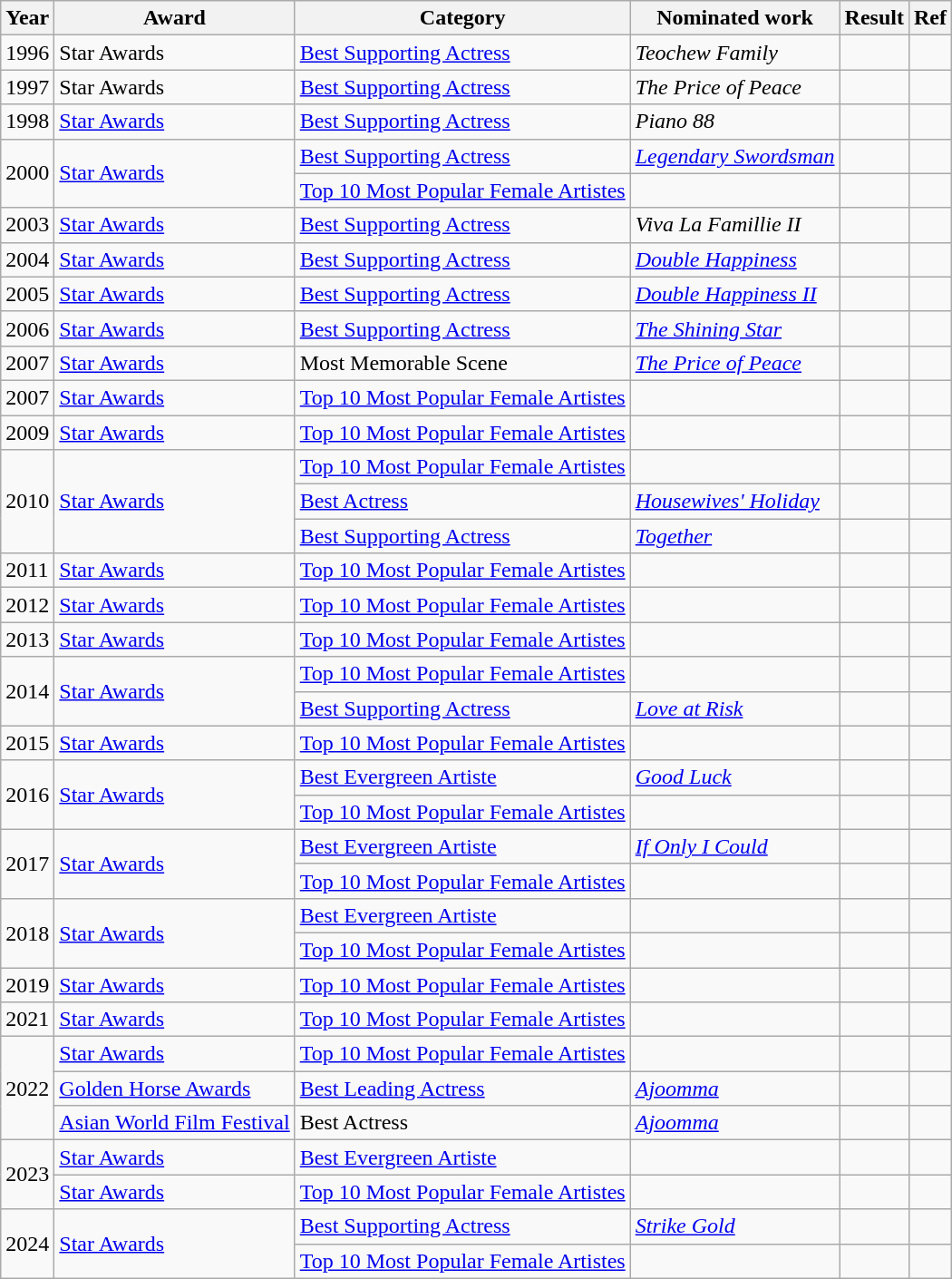<table class="wikitable sortable">
<tr>
<th>Year</th>
<th>Award</th>
<th>Category</th>
<th>Nominated work</th>
<th>Result</th>
<th class="unsortable">Ref</th>
</tr>
<tr>
<td>1996</td>
<td>Star Awards</td>
<td><a href='#'>Best Supporting Actress</a></td>
<td><em>Teochew Family</em></td>
<td></td>
<td></td>
</tr>
<tr>
<td>1997</td>
<td>Star Awards</td>
<td><a href='#'>Best Supporting Actress</a></td>
<td><em>The Price of Peace</em> </td>
<td></td>
<td></td>
</tr>
<tr>
<td>1998</td>
<td><a href='#'>Star Awards</a></td>
<td><a href='#'>Best Supporting Actress</a></td>
<td><em>Piano 88</em></td>
<td></td>
<td></td>
</tr>
<tr>
<td rowspan="2">2000</td>
<td rowspan="2"><a href='#'>Star Awards</a></td>
<td><a href='#'>Best Supporting Actress</a></td>
<td><em><a href='#'>Legendary Swordsman</a></em> </td>
<td></td>
<td></td>
</tr>
<tr>
<td><a href='#'>Top 10 Most Popular Female Artistes</a></td>
<td></td>
<td></td>
<td></td>
</tr>
<tr>
<td>2003</td>
<td><a href='#'>Star Awards</a></td>
<td><a href='#'>Best Supporting Actress</a></td>
<td><em>Viva La Famillie II</em> </td>
<td></td>
<td></td>
</tr>
<tr>
<td>2004</td>
<td><a href='#'>Star Awards</a></td>
<td><a href='#'>Best Supporting Actress</a></td>
<td><em><a href='#'>Double Happiness</a></em> </td>
<td></td>
<td></td>
</tr>
<tr>
<td>2005</td>
<td><a href='#'>Star Awards</a></td>
<td><a href='#'>Best Supporting Actress</a></td>
<td><em><a href='#'>Double Happiness II</a></em> </td>
<td></td>
<td></td>
</tr>
<tr>
<td>2006</td>
<td><a href='#'>Star Awards</a></td>
<td><a href='#'>Best Supporting Actress</a></td>
<td><em><a href='#'>The Shining Star</a></em> </td>
<td></td>
<td></td>
</tr>
<tr>
<td>2007</td>
<td><a href='#'>Star Awards</a></td>
<td>Most Memorable Scene</td>
<td><em><a href='#'>The Price of Peace</a></em> </td>
<td></td>
<td></td>
</tr>
<tr>
<td>2007</td>
<td><a href='#'>Star Awards</a></td>
<td><a href='#'>Top 10 Most Popular Female Artistes</a></td>
<td></td>
<td></td>
<td></td>
</tr>
<tr>
<td>2009</td>
<td><a href='#'>Star Awards</a></td>
<td><a href='#'>Top 10 Most Popular Female Artistes</a></td>
<td></td>
<td></td>
<td></td>
</tr>
<tr>
<td rowspan="3">2010</td>
<td rowspan="3"><a href='#'>Star Awards</a></td>
<td><a href='#'>Top 10 Most Popular Female Artistes</a></td>
<td></td>
<td></td>
<td></td>
</tr>
<tr>
<td><a href='#'>Best Actress</a></td>
<td><em><a href='#'>Housewives' Holiday</a></em> </td>
<td></td>
<td></td>
</tr>
<tr>
<td><a href='#'>Best Supporting Actress</a></td>
<td><em><a href='#'>Together</a></em> </td>
<td></td>
<td></td>
</tr>
<tr>
<td>2011</td>
<td><a href='#'>Star Awards</a></td>
<td><a href='#'>Top 10 Most Popular Female Artistes</a></td>
<td></td>
<td></td>
<td></td>
</tr>
<tr>
<td>2012</td>
<td><a href='#'>Star Awards</a></td>
<td><a href='#'>Top 10 Most Popular Female Artistes</a></td>
<td></td>
<td></td>
<td></td>
</tr>
<tr>
<td>2013</td>
<td><a href='#'>Star Awards</a></td>
<td><a href='#'>Top 10 Most Popular Female Artistes</a></td>
<td></td>
<td></td>
<td></td>
</tr>
<tr>
<td rowspan="2">2014</td>
<td rowspan="2"><a href='#'>Star Awards</a></td>
<td><a href='#'>Top 10 Most Popular Female Artistes</a></td>
<td></td>
<td></td>
<td></td>
</tr>
<tr>
<td><a href='#'>Best Supporting Actress</a></td>
<td><em><a href='#'>Love at Risk</a></em>  </td>
<td></td>
<td></td>
</tr>
<tr>
<td>2015</td>
<td><a href='#'>Star Awards</a></td>
<td><a href='#'>Top 10 Most Popular Female Artistes</a></td>
<td></td>
<td></td>
<td></td>
</tr>
<tr>
<td rowspan="2">2016</td>
<td rowspan="2"><a href='#'>Star Awards</a></td>
<td><a href='#'>Best Evergreen Artiste</a></td>
<td><em><a href='#'>Good Luck</a></em> </td>
<td></td>
<td></td>
</tr>
<tr>
<td><a href='#'>Top 10 Most Popular Female Artistes</a></td>
<td></td>
<td></td>
<td></td>
</tr>
<tr>
<td rowspan="2">2017</td>
<td rowspan="2"><a href='#'>Star Awards</a></td>
<td><a href='#'>Best Evergreen Artiste</a></td>
<td><em><a href='#'>If Only I Could</a></em> </td>
<td></td>
<td></td>
</tr>
<tr>
<td><a href='#'>Top 10 Most Popular Female Artistes</a></td>
<td></td>
<td></td>
<td></td>
</tr>
<tr>
<td rowspan="2">2018</td>
<td rowspan="2"><a href='#'>Star Awards</a></td>
<td><a href='#'>Best Evergreen Artiste</a></td>
<td></td>
<td></td>
<td></td>
</tr>
<tr>
<td><a href='#'>Top 10 Most Popular Female Artistes</a></td>
<td></td>
<td></td>
<td></td>
</tr>
<tr>
<td>2019</td>
<td><a href='#'>Star Awards</a></td>
<td><a href='#'>Top 10 Most Popular Female Artistes</a></td>
<td></td>
<td></td>
<td></td>
</tr>
<tr>
<td>2021</td>
<td><a href='#'>Star Awards</a></td>
<td><a href='#'>Top 10 Most Popular Female Artistes</a></td>
<td></td>
<td></td>
<td></td>
</tr>
<tr>
<td rowspan="3">2022</td>
<td><a href='#'>Star Awards</a></td>
<td><a href='#'>Top 10 Most Popular Female Artistes</a></td>
<td></td>
<td></td>
<td></td>
</tr>
<tr>
<td><a href='#'>Golden Horse Awards</a></td>
<td><a href='#'>Best Leading Actress</a></td>
<td><em><a href='#'>Ajoomma</a></em></td>
<td></td>
<td></td>
</tr>
<tr>
<td><a href='#'>Asian World Film Festival</a></td>
<td>Best Actress</td>
<td><em><a href='#'>Ajoomma</a></em></td>
<td></td>
<td></td>
</tr>
<tr>
<td rowspan="2">2023</td>
<td><a href='#'>Star Awards</a></td>
<td><a href='#'>Best Evergreen Artiste</a></td>
<td></td>
<td></td>
<td></td>
</tr>
<tr>
<td><a href='#'>Star Awards</a></td>
<td><a href='#'>Top 10 Most Popular Female Artistes</a></td>
<td></td>
<td></td>
<td></td>
</tr>
<tr>
<td rowspan="2">2024</td>
<td rowspan="2"><a href='#'>Star Awards</a></td>
<td><a href='#'>Best Supporting Actress</a></td>
<td><em><a href='#'>Strike Gold</a></em> </td>
<td></td>
<td></td>
</tr>
<tr>
<td><a href='#'>Top 10 Most Popular Female Artistes</a></td>
<td></td>
<td></td>
<td></td>
</tr>
</table>
